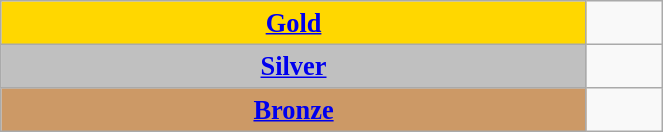<table class="wikitable" style=" text-align:center; font-size:110%;" width="35%">
<tr>
<td bgcolor="gold"><strong><a href='#'>Gold</a></strong></td>
<td></td>
</tr>
<tr>
<td bgcolor="silver"><strong><a href='#'>Silver</a></strong></td>
<td></td>
</tr>
<tr>
<td bgcolor="CC9966"><strong><a href='#'>Bronze</a></strong></td>
<td></td>
</tr>
</table>
